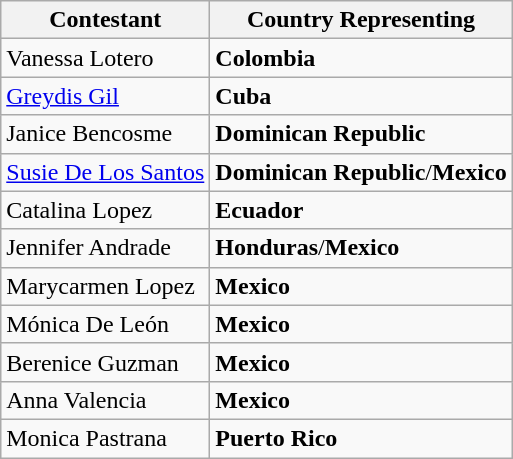<table class="wikitable">
<tr>
<th>Contestant</th>
<th>Country Representing</th>
</tr>
<tr>
<td>Vanessa Lotero</td>
<td><strong>Colombia</strong></td>
</tr>
<tr>
<td><a href='#'>Greydis Gil</a></td>
<td><strong>Cuba</strong></td>
</tr>
<tr>
<td>Janice Bencosme</td>
<td><strong>Dominican Republic</strong></td>
</tr>
<tr>
<td><a href='#'>Susie De Los Santos</a></td>
<td><strong>Dominican Republic</strong>/<strong>Mexico</strong></td>
</tr>
<tr>
<td>Catalina Lopez</td>
<td><strong>Ecuador</strong></td>
</tr>
<tr>
<td>Jennifer Andrade</td>
<td><strong>Honduras</strong>/<strong>Mexico</strong></td>
</tr>
<tr>
<td>Marycarmen Lopez</td>
<td><strong>Mexico</strong></td>
</tr>
<tr>
<td>Mónica De León</td>
<td><strong>Mexico</strong></td>
</tr>
<tr>
<td>Berenice Guzman</td>
<td><strong>Mexico</strong></td>
</tr>
<tr>
<td>Anna Valencia</td>
<td><strong>Mexico</strong></td>
</tr>
<tr>
<td>Monica Pastrana</td>
<td><strong>Puerto Rico</strong></td>
</tr>
</table>
